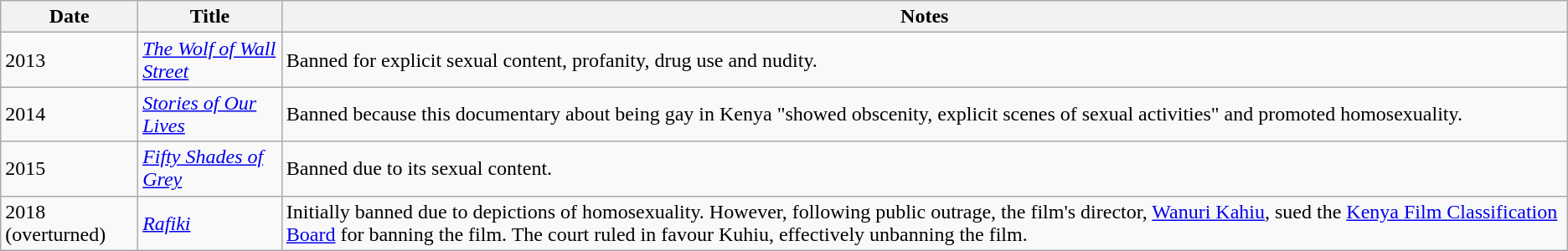<table class="wikitable sortable">
<tr>
<th>Date</th>
<th>Title</th>
<th>Notes</th>
</tr>
<tr>
<td>2013</td>
<td><em><a href='#'>The Wolf of Wall Street</a></em></td>
<td>Banned for explicit sexual content, profanity, drug use and nudity.</td>
</tr>
<tr>
<td>2014</td>
<td><em><a href='#'>Stories of Our Lives</a></em></td>
<td>Banned because this documentary about being gay in Kenya "showed obscenity, explicit scenes of sexual activities" and promoted homosexuality.</td>
</tr>
<tr>
<td>2015</td>
<td><em><a href='#'>Fifty Shades of Grey</a></em></td>
<td>Banned due to its sexual content.</td>
</tr>
<tr>
<td>2018 (overturned)</td>
<td><em><a href='#'>Rafiki</a></em></td>
<td>Initially banned due to depictions of homosexuality. However, following public outrage, the film's director, <a href='#'>Wanuri Kahiu</a>, sued the <a href='#'>Kenya Film Classification Board</a> for banning the film. The court ruled in favour Kuhiu, effectively unbanning the film.</td>
</tr>
</table>
